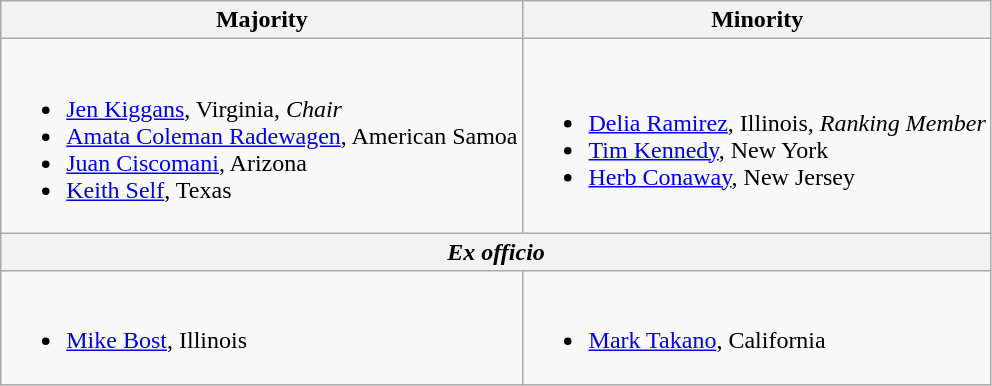<table class=wikitable>
<tr>
<th>Majority</th>
<th>Minority</th>
</tr>
<tr>
<td><br><ul><li><a href='#'>Jen Kiggans</a>, Virginia, <em>Chair</em></li><li><a href='#'>Amata Coleman Radewagen</a>, American Samoa</li><li><a href='#'>Juan Ciscomani</a>, Arizona</li><li><a href='#'>Keith Self</a>, Texas</li></ul></td>
<td><br><ul><li><a href='#'>Delia Ramirez</a>, Illinois, <em>Ranking Member</em></li><li><a href='#'>Tim Kennedy</a>, New York</li><li><a href='#'>Herb Conaway</a>, New Jersey</li></ul></td>
</tr>
<tr>
<th colspan=2><em>Ex officio</em></th>
</tr>
<tr>
<td><br><ul><li><a href='#'>Mike Bost</a>, Illinois</li></ul></td>
<td><br><ul><li><a href='#'>Mark Takano</a>, California</li></ul></td>
</tr>
</table>
